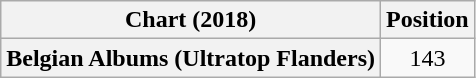<table class="wikitable plainrowheaders" style="text-align:center">
<tr>
<th scope="col">Chart (2018)</th>
<th scope="col">Position</th>
</tr>
<tr>
<th scope="row">Belgian Albums (Ultratop Flanders)</th>
<td>143</td>
</tr>
</table>
